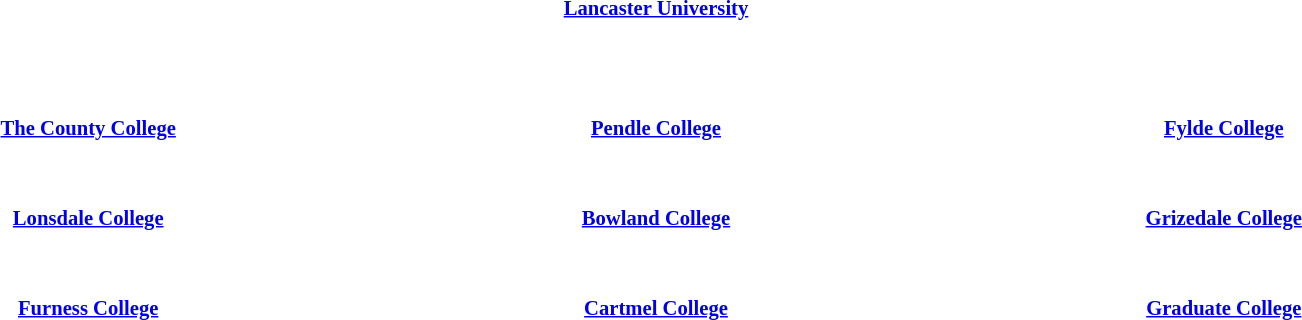<table class="toccolours" style="margin: 0 auto; width:90%; font-size: 0.86em">
<tr>
<th colspan="3"><a href='#'>Lancaster University</a></th>
</tr>
<tr>
<td style="width: 33%;"></td>
<td style="width: 33%;"><br></td>
<td style="width: 33%;"></td>
</tr>
<tr>
<td></td>
<td><br></td>
<td style="width: 33%;"></td>
</tr>
<tr>
<td> </td>
</tr>
<tr>
<th><a href='#'>The County College</a></th>
<th><a href='#'>Pendle College</a></th>
<th><a href='#'>Fylde College</a></th>
</tr>
<tr>
<td><br>

</td>
<td><br>

</td>
<td><br>

</td>
</tr>
<tr>
<td> </td>
</tr>
<tr>
<th><a href='#'>Lonsdale College</a></th>
<th><a href='#'>Bowland College</a></th>
<th><a href='#'>Grizedale College</a></th>
</tr>
<tr>
<td><br>

</td>
<td><br>

</td>
<td><br>

</td>
</tr>
<tr>
<td> </td>
</tr>
<tr>
<th><a href='#'>Furness College</a></th>
<th><a href='#'>Cartmel College</a></th>
<th><a href='#'>Graduate College</a></th>
</tr>
<tr>
<td><br>

</td>
<td><br>

</td>
<td><br>
 
</td>
</tr>
</table>
